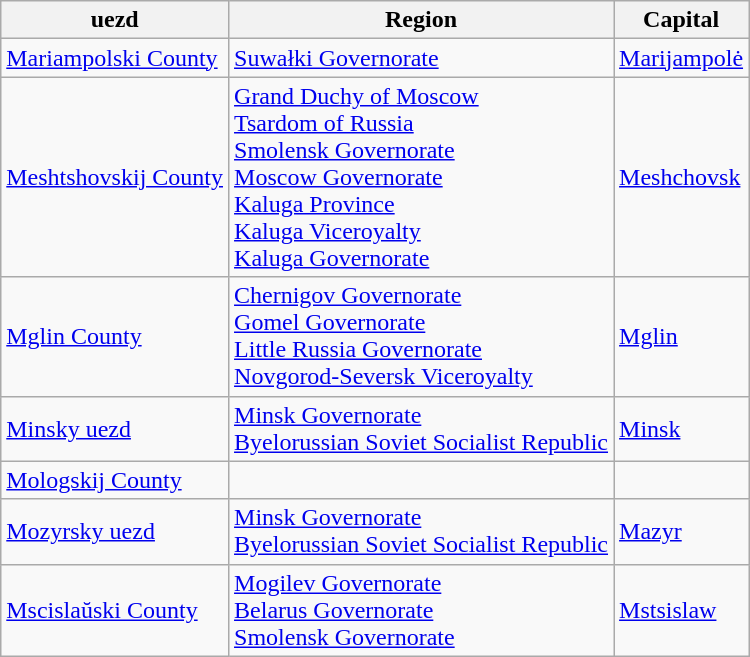<table class="wikitable sortable">
<tr>
<th>uezd</th>
<th>Region</th>
<th>Capital</th>
</tr>
<tr>
<td><a href='#'>Mariampolski County</a></td>
<td><a href='#'>Suwałki Governorate</a></td>
<td><a href='#'>Marijampolė</a></td>
</tr>
<tr>
<td><a href='#'>Meshtshovskij County</a></td>
<td><a href='#'>Grand Duchy of Moscow</a><br><a href='#'>Tsardom of Russia</a><br><a href='#'>Smolensk Governorate</a><br><a href='#'>Moscow Governorate</a><br><a href='#'>Kaluga Province</a><br><a href='#'>Kaluga Viceroyalty</a><br><a href='#'>Kaluga Governorate</a></td>
<td><a href='#'>Meshchovsk</a></td>
</tr>
<tr>
<td><a href='#'>Mglin County</a></td>
<td><a href='#'>Chernigov Governorate</a><br><a href='#'>Gomel Governorate</a><br><a href='#'>Little Russia Governorate</a><br><a href='#'>Novgorod-Seversk Viceroyalty</a></td>
<td><a href='#'>Mglin</a></td>
</tr>
<tr>
<td><a href='#'>Minsky uezd</a></td>
<td><a href='#'>Minsk Governorate</a><br><a href='#'>Byelorussian Soviet Socialist Republic</a></td>
<td><a href='#'>Minsk</a></td>
</tr>
<tr>
<td><a href='#'>Mologskij County</a></td>
<td></td>
<td></td>
</tr>
<tr>
<td><a href='#'>Mozyrsky uezd</a></td>
<td><a href='#'>Minsk Governorate</a><br><a href='#'>Byelorussian Soviet Socialist Republic</a></td>
<td><a href='#'>Mazyr</a></td>
</tr>
<tr>
<td><a href='#'>Mscislaŭski County</a></td>
<td><a href='#'>Mogilev Governorate</a><br><a href='#'>Belarus Governorate</a><br><a href='#'>Smolensk Governorate</a></td>
<td><a href='#'>Mstsislaw</a></td>
</tr>
</table>
